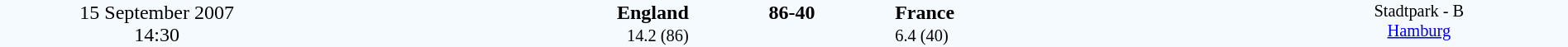<table style="width: 100%; background:#F5FAFF;" cellspacing="0">
<tr>
<td align=center rowspan=3 width=20%>15 September 2007<br>14:30</td>
</tr>
<tr>
<td width=24% align=right><strong>England</strong></td>
<td align=center width=13%><strong>86-40</strong></td>
<td width=24%><strong>France</strong></td>
<td style=font-size:85% rowspan=3 valign=top align=center>Stadtpark - B <br><a href='#'>Hamburg</a></td>
</tr>
<tr style=font-size:85%>
<td align=right>14.2 (86)</td>
<td align=center></td>
<td>6.4 (40)</td>
</tr>
</table>
